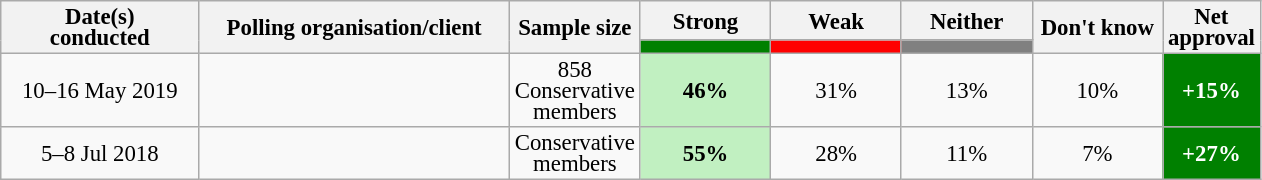<table class="wikitable collapsible sortable" style="text-align:center;font-size:95%;line-height:14px;">
<tr>
<th rowspan="2" style="width:125px;">Date(s)<br>conducted</th>
<th rowspan="2" style="width:200px;">Polling organisation/client</th>
<th rowspan="2" style="width:60px;">Sample size</th>
<th class="unsortable" style="width:80px;">Strong</th>
<th class="unsortable" style="width: 80px;">Weak</th>
<th class="unsortable" style="width:80px;">Neither</th>
<th rowspan="2" class="unsortable" style="width:80px;">Don't know</th>
<th rowspan="2" class="unsortable" style="width:20px;">Net approval</th>
</tr>
<tr>
<th class="unsortable" style="background:green;width:60px;"></th>
<th class="unsortable" style="background:red;width:60px;"></th>
<th class="unsortable" style="background:grey;width:60px;"></th>
</tr>
<tr>
<td>10–16 May 2019</td>
<td></td>
<td>858 Conservative members</td>
<td style="background:#C1F0C1"><strong>46%</strong></td>
<td>31%</td>
<td>13%</td>
<td>10%</td>
<td style="background:green;color:white;"><strong>+15%</strong></td>
</tr>
<tr>
<td>5–8 Jul 2018</td>
<td></td>
<td>Conservative members</td>
<td style="background:#C1F0C1"><strong>55%</strong></td>
<td>28%</td>
<td>11%</td>
<td>7%</td>
<td style="background:green;color:white;"><strong>+27%</strong></td>
</tr>
</table>
